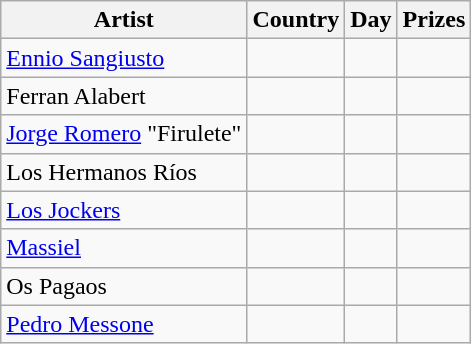<table class="wikitable">
<tr>
<th>Artist</th>
<th>Country</th>
<th>Day</th>
<th>Prizes</th>
</tr>
<tr>
<td><a href='#'>Ennio Sangiusto</a></td>
<td></td>
<td></td>
<td></td>
</tr>
<tr>
<td>Ferran Alabert</td>
<td></td>
<td></td>
<td></td>
</tr>
<tr>
<td><a href='#'>Jorge Romero</a> "Firulete"</td>
<td></td>
<td></td>
<td></td>
</tr>
<tr>
<td>Los Hermanos Ríos</td>
<td></td>
<td></td>
<td></td>
</tr>
<tr>
<td><a href='#'>Los Jockers</a></td>
<td></td>
<td></td>
<td></td>
</tr>
<tr>
<td><a href='#'>Massiel</a></td>
<td></td>
<td></td>
<td></td>
</tr>
<tr>
<td>Os Pagaos</td>
<td></td>
<td></td>
<td></td>
</tr>
<tr>
<td><a href='#'>Pedro Messone</a></td>
<td></td>
<td></td>
<td></td>
</tr>
</table>
